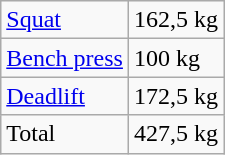<table class="wikitable">
<tr>
<td><a href='#'>Squat</a></td>
<td>162,5 kg</td>
</tr>
<tr>
<td><a href='#'>Bench press</a></td>
<td>100 kg</td>
</tr>
<tr>
<td><a href='#'>Deadlift</a></td>
<td>172,5 kg</td>
</tr>
<tr>
<td>Total</td>
<td>427,5 kg</td>
</tr>
</table>
